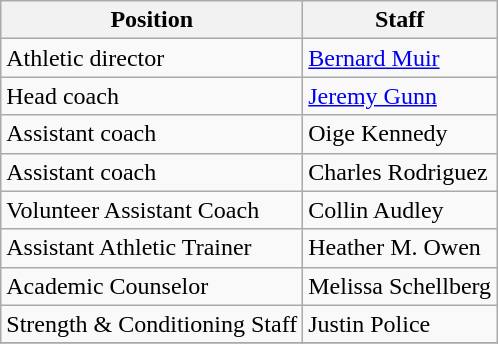<table class="wikitable">
<tr>
<th>Position</th>
<th>Staff</th>
</tr>
<tr>
<td>Athletic director</td>
<td><a href='#'>Bernard Muir</a></td>
</tr>
<tr>
<td>Head coach</td>
<td><a href='#'>Jeremy Gunn</a></td>
</tr>
<tr>
<td>Assistant coach</td>
<td>Oige Kennedy</td>
</tr>
<tr>
<td>Assistant coach</td>
<td>Charles Rodriguez</td>
</tr>
<tr>
<td>Volunteer Assistant Coach</td>
<td>Collin Audley</td>
</tr>
<tr>
<td>Assistant Athletic Trainer</td>
<td>Heather M. Owen</td>
</tr>
<tr>
<td>Academic Counselor</td>
<td>Melissa Schellberg</td>
</tr>
<tr>
<td>Strength & Conditioning Staff</td>
<td>Justin Police</td>
</tr>
<tr>
</tr>
</table>
